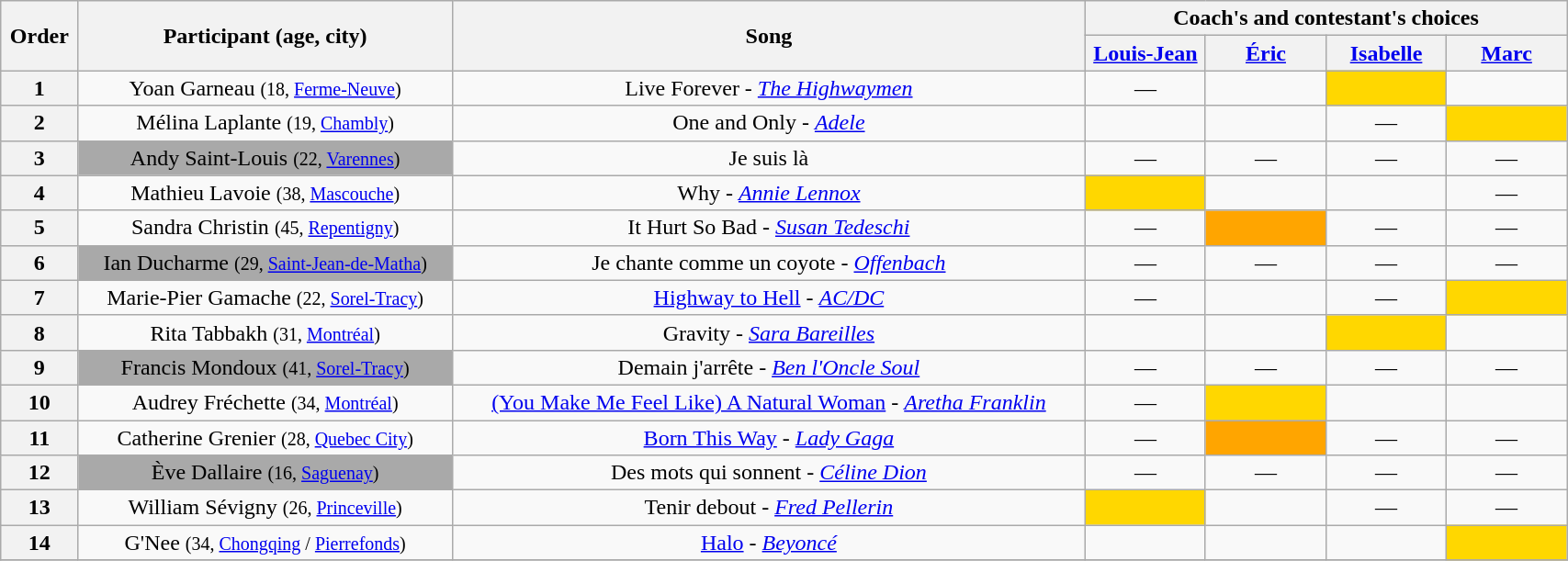<table class="wikitable plainrowheaders"  style="text-align:center; width:90%;">
<tr>
<th scope="col" rowspan="2">Order</th>
<th scope="col" rowspan="2">Participant (age, city)</th>
<th scope="col" rowspan="2">Song</th>
<th colspan="4">Coach's and contestant's choices</th>
</tr>
<tr>
<th style="width:5em;"><a href='#'>Louis-Jean</a></th>
<th style="width:5em;"><a href='#'>Éric</a></th>
<th style="width:5em;"><a href='#'>Isabelle</a></th>
<th style="width:5em;"><a href='#'>Marc</a></th>
</tr>
<tr>
<th scope=col>1</th>
<td>Yoan Garneau <small>(18, <a href='#'>Ferme-Neuve</a>)</small></td>
<td>Live Forever - <em><a href='#'>The Highwaymen</a></em></td>
<td>—</td>
<td></td>
<td style="background:gold;text-align:center;"></td>
<td></td>
</tr>
<tr>
<th scope=col>2</th>
<td>Mélina Laplante <small>(19, <a href='#'>Chambly</a>)</small></td>
<td>One and Only - <em><a href='#'>Adele</a></em></td>
<td></td>
<td></td>
<td>—</td>
<td style="background:gold;text-align:center;"></td>
</tr>
<tr>
<th scope=col>3</th>
<td style="background:darkgrey;text-align:center;">Andy Saint-Louis <small>(22, <a href='#'>Varennes</a>)</small></td>
<td>Je suis là</td>
<td>—</td>
<td>—</td>
<td>—</td>
<td>—</td>
</tr>
<tr>
<th scope=col>4</th>
<td>Mathieu Lavoie <small>(38, <a href='#'>Mascouche</a>)</small></td>
<td>Why - <em><a href='#'>Annie Lennox</a></em></td>
<td style="background:gold;text-align:center;"></td>
<td></td>
<td></td>
<td>—</td>
</tr>
<tr>
<th scope=col>5</th>
<td>Sandra Christin <small>(45, <a href='#'>Repentigny</a>)</small></td>
<td>It Hurt So Bad - <em><a href='#'>Susan Tedeschi</a></em></td>
<td>—</td>
<td style="background:orange;text-align:center;"></td>
<td>—</td>
<td>—</td>
</tr>
<tr>
<th scope=col>6</th>
<td style="background:darkgrey;text-align:center;">Ian Ducharme <small>(29, <a href='#'>Saint-Jean-de-Matha</a>)</small></td>
<td>Je chante comme un coyote - <em><a href='#'>Offenbach</a></em></td>
<td>—</td>
<td>—</td>
<td>—</td>
<td>—</td>
</tr>
<tr>
<th scope=col>7</th>
<td>Marie-Pier Gamache <small>(22, <a href='#'>Sorel-Tracy</a>)</small></td>
<td><a href='#'>Highway to Hell</a> - <em><a href='#'>AC/DC</a></em></td>
<td>—</td>
<td></td>
<td>—</td>
<td style="background:gold;text-align:center;"></td>
</tr>
<tr>
<th scope=col>8</th>
<td>Rita Tabbakh <small>(31, <a href='#'>Montréal</a>)</small></td>
<td>Gravity - <em><a href='#'>Sara Bareilles</a></em></td>
<td></td>
<td></td>
<td style="background:gold;text-align:center;"></td>
<td></td>
</tr>
<tr>
<th scope=col>9</th>
<td style="background:darkgrey;text-align:center;">Francis Mondoux <small>(41, <a href='#'>Sorel-Tracy</a>)</small></td>
<td>Demain j'arrête - <em><a href='#'>Ben l'Oncle Soul</a></em></td>
<td>—</td>
<td>—</td>
<td>—</td>
<td>—</td>
</tr>
<tr>
<th scope=col>10</th>
<td>Audrey Fréchette <small>(34, <a href='#'>Montréal</a>)</small></td>
<td><a href='#'>(You Make Me Feel Like) A Natural Woman</a> - <em><a href='#'>Aretha Franklin</a></em></td>
<td>—</td>
<td style="background:gold;text-align:center;"></td>
<td></td>
<td></td>
</tr>
<tr>
<th scope=col>11</th>
<td>Catherine Grenier <small>(28, <a href='#'>Quebec City</a>)</small></td>
<td><a href='#'>Born This Way</a> - <em><a href='#'>Lady Gaga</a></em></td>
<td>—</td>
<td style="background:orange;text-align:center;"></td>
<td>—</td>
<td>—</td>
</tr>
<tr>
<th scope=col>12</th>
<td style="background:darkgrey;text-align:center;">Ève Dallaire <small>(16, <a href='#'>Saguenay</a>)</small></td>
<td>Des mots qui sonnent - <em><a href='#'>Céline Dion</a></em></td>
<td>—</td>
<td>—</td>
<td>—</td>
<td>—</td>
</tr>
<tr>
<th scope=col>13</th>
<td>William Sévigny <small>(26, <a href='#'>Princeville</a>)</small></td>
<td>Tenir debout - <em><a href='#'>Fred Pellerin</a></em></td>
<td style="background:gold;text-align:center;"></td>
<td></td>
<td>—</td>
<td>—</td>
</tr>
<tr>
<th scope=col>14</th>
<td>G'Nee <small>(34, <a href='#'>Chongqing</a> / <a href='#'>Pierrefonds</a>)</small></td>
<td><a href='#'>Halo</a> - <em><a href='#'>Beyoncé</a></em></td>
<td></td>
<td></td>
<td></td>
<td style="background:gold;text-align:center;"></td>
</tr>
<tr>
</tr>
</table>
